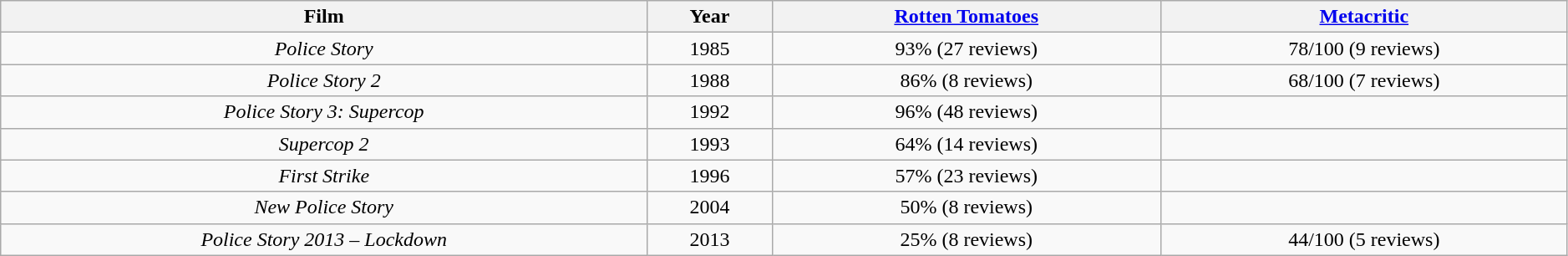<table class="wikitable sortable" border="1" style="width:99%; text-align:center;">
<tr>
<th>Film</th>
<th>Year</th>
<th><a href='#'>Rotten Tomatoes</a></th>
<th><a href='#'>Metacritic</a></th>
</tr>
<tr>
<td><em>Police Story </em></td>
<td>1985</td>
<td>93% (27 reviews)</td>
<td>78/100 (9 reviews)</td>
</tr>
<tr>
<td><em>Police Story 2</em></td>
<td>1988</td>
<td>86% (8 reviews)</td>
<td>68/100 (7 reviews)</td>
</tr>
<tr>
<td><em>Police Story 3: Supercop</em></td>
<td>1992</td>
<td>96% (48 reviews)</td>
<td></td>
</tr>
<tr>
<td><em>Supercop 2</em></td>
<td>1993</td>
<td>64% (14 reviews)</td>
<td></td>
</tr>
<tr>
<td><em>First Strike</em></td>
<td>1996</td>
<td>57% (23 reviews)</td>
<td></td>
</tr>
<tr>
<td><em>New Police Story</em></td>
<td>2004</td>
<td>50% (8 reviews)</td>
<td></td>
</tr>
<tr>
<td><em>Police Story 2013 – Lockdown</em></td>
<td>2013</td>
<td>25% (8 reviews)</td>
<td>44/100 (5 reviews)</td>
</tr>
</table>
